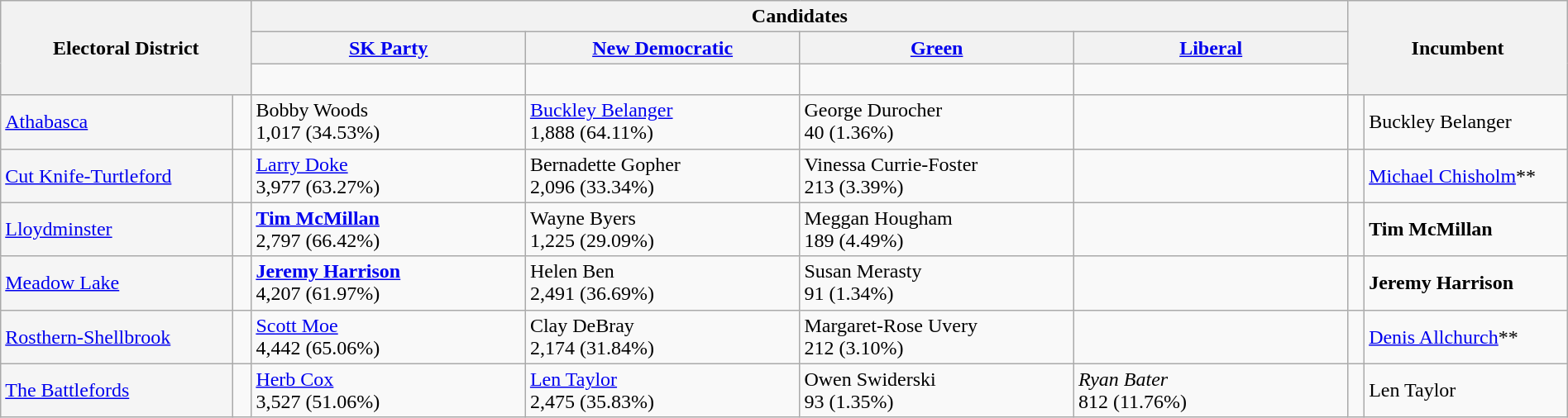<table class="wikitable" style="width:100%;">
<tr>
<th style="width:16%;" rowspan="3" colspan="2">Electoral District</th>
<th colspan=4>Candidates</th>
<th style="width:14%;" rowspan="3" colspan="2">Incumbent</th>
</tr>
<tr>
<th style="width:17.5%;"><a href='#'>SK Party</a></th>
<th style="width:17.5%;"><a href='#'>New Democratic</a></th>
<th style="width:17.5%;"><a href='#'>Green</a></th>
<th style="width:17.5%;"><a href='#'>Liberal</a></th>
</tr>
<tr>
<td width=17.5% > </td>
<td width=17.5% > </td>
<td width=17.5% > </td>
<td width=17.5% > </td>
</tr>
<tr>
<td style="background:whitesmoke;"><a href='#'>Athabasca</a></td>
<td> </td>
<td>Bobby Woods <br>1,017 (34.53%)</td>
<td><a href='#'>Buckley Belanger</a> <br>1,888 (64.11%)</td>
<td>George Durocher <br>40 (1.36%)</td>
<td></td>
<td> </td>
<td>Buckley Belanger</td>
</tr>
<tr>
<td style="background:whitesmoke;"><a href='#'>Cut Knife-Turtleford</a></td>
<td> </td>
<td><a href='#'>Larry Doke</a> <br>3,977 (63.27%)</td>
<td>Bernadette Gopher <br>2,096 (33.34%)</td>
<td>Vinessa Currie-Foster <br>213 (3.39%)</td>
<td></td>
<td> </td>
<td><a href='#'>Michael Chisholm</a>**</td>
</tr>
<tr>
<td style="background:whitesmoke;"><a href='#'>Lloydminster</a></td>
<td> </td>
<td><strong><a href='#'>Tim McMillan</a></strong> <br>2,797 (66.42%)</td>
<td>Wayne Byers <br>1,225 (29.09%)</td>
<td>Meggan Hougham <br>189 (4.49%)</td>
<td></td>
<td> </td>
<td><strong>Tim McMillan</strong></td>
</tr>
<tr>
<td style="background:whitesmoke;"><a href='#'>Meadow Lake</a></td>
<td> </td>
<td><strong><a href='#'>Jeremy Harrison</a></strong> <br>4,207 (61.97%)</td>
<td>Helen Ben <br>2,491 (36.69%)</td>
<td>Susan Merasty <br>91 (1.34%)</td>
<td></td>
<td> </td>
<td><strong>Jeremy Harrison</strong></td>
</tr>
<tr>
<td style="background:whitesmoke;"><a href='#'>Rosthern-Shellbrook</a></td>
<td> </td>
<td><a href='#'>Scott Moe</a> <br>4,442 (65.06%)</td>
<td>Clay DeBray <br>2,174 (31.84%)</td>
<td>Margaret-Rose Uvery <br>212 (3.10%)</td>
<td></td>
<td> </td>
<td><a href='#'>Denis Allchurch</a>**</td>
</tr>
<tr>
<td style="background:whitesmoke;"><a href='#'>The Battlefords</a></td>
<td> </td>
<td><a href='#'>Herb Cox</a> <br>3,527 (51.06%)</td>
<td><a href='#'>Len Taylor</a> <br>2,475 (35.83%)</td>
<td>Owen Swiderski <br>93 (1.35%)</td>
<td><em>Ryan Bater</em> <br>812 (11.76%)</td>
<td> </td>
<td>Len Taylor</td>
</tr>
</table>
